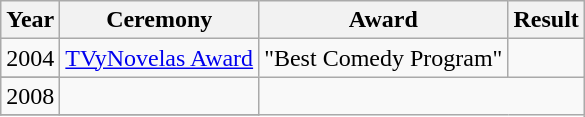<table class="wikitable">
<tr>
<th>Year</th>
<th>Ceremony</th>
<th>Award</th>
<th>Result</th>
</tr>
<tr>
<td>2004</td>
<td rowspan="2"><a href='#'>TVyNovelas Award</a></td>
<td rowspan="2">"Best Comedy Program"</td>
<td></td>
</tr>
<tr>
</tr>
<tr>
<td>2008</td>
<td></td>
</tr>
<tr>
</tr>
</table>
